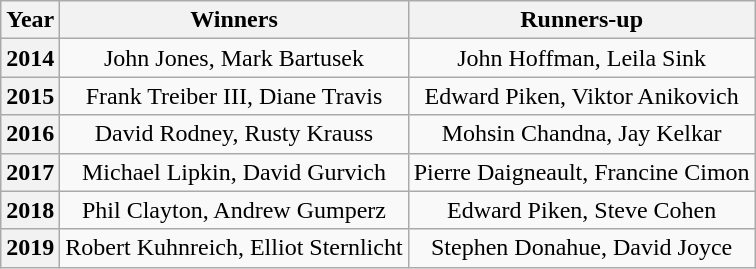<table class="sortable wikitable" style="text-align:center">
<tr>
<th>Year</th>
<th>Winners</th>
<th>Runners-up</th>
</tr>
<tr>
<th>2014</th>
<td>John Jones, Mark Bartusek</td>
<td>John Hoffman, Leila Sink</td>
</tr>
<tr>
<th>2015</th>
<td>Frank Treiber III, Diane Travis</td>
<td>Edward Piken, Viktor Anikovich</td>
</tr>
<tr>
<th>2016</th>
<td>David Rodney, Rusty Krauss</td>
<td>Mohsin Chandna, Jay Kelkar</td>
</tr>
<tr>
<th>2017</th>
<td>Michael Lipkin, David Gurvich</td>
<td>Pierre Daigneault, Francine Cimon</td>
</tr>
<tr>
<th>2018</th>
<td>Phil Clayton, Andrew Gumperz</td>
<td>Edward Piken, Steve Cohen</td>
</tr>
<tr>
<th>2019</th>
<td>Robert Kuhnreich, Elliot Sternlicht</td>
<td>Stephen Donahue, David Joyce</td>
</tr>
</table>
